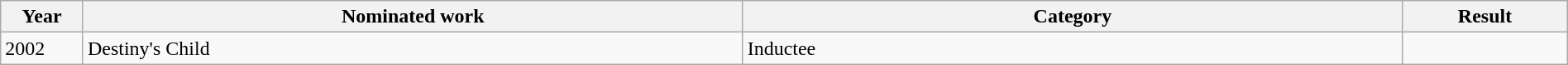<table class="wikitable" width="100%">
<tr>
<th width="5%">Year</th>
<th width="40%">Nominated work</th>
<th width="40%">Category</th>
<th width="10%">Result</th>
</tr>
<tr>
<td>2002</td>
<td>Destiny's Child</td>
<td>Inductee</td>
<td></td>
</tr>
</table>
